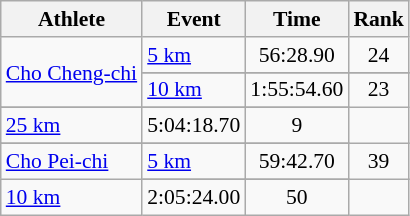<table class=wikitable style="font-size:90%;">
<tr>
<th>Athlete</th>
<th>Event</th>
<th>Time</th>
<th>Rank</th>
</tr>
<tr style="text-align:center">
<td style="text-align:left" rowspan=3><a href='#'>Cho Cheng-chi</a></td>
<td style="text-align:left"><a href='#'>5 km</a></td>
<td>56:28.90</td>
<td>24</td>
</tr>
<tr>
</tr>
<tr style="text-align:center">
<td style="text-align:left"><a href='#'>10 km</a></td>
<td>1:55:54.60</td>
<td>23</td>
</tr>
<tr>
</tr>
<tr style="text-align:center">
<td style="text-align:left"><a href='#'>25 km</a></td>
<td>5:04:18.70</td>
<td>9</td>
</tr>
<tr>
</tr>
<tr style="text-align:center">
<td style="text-align:left" rowspan=2><a href='#'>Cho Pei-chi</a></td>
<td style="text-align:left"><a href='#'>5 km</a></td>
<td>59:42.70</td>
<td>39</td>
</tr>
<tr>
</tr>
<tr style="text-align:center">
<td style="text-align:left"><a href='#'>10 km</a></td>
<td>2:05:24.00</td>
<td>50</td>
</tr>
</table>
